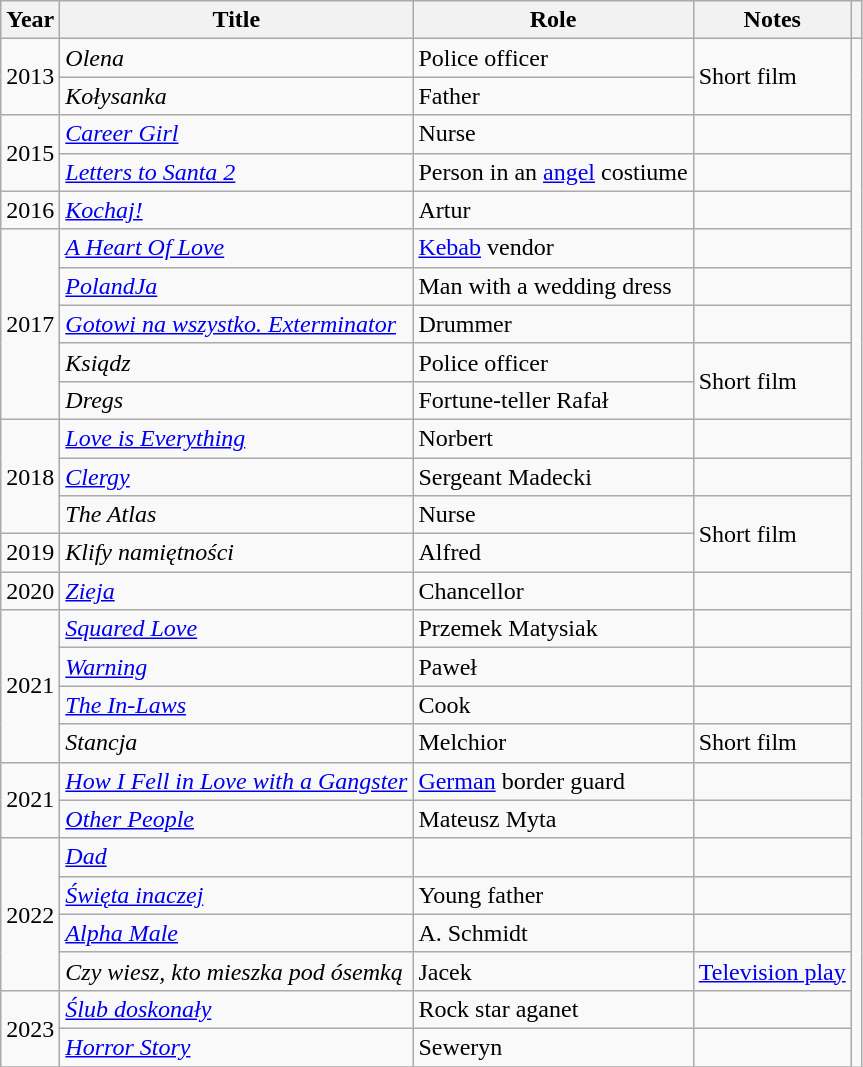<table class="wikitable plainrowheaders sortable">
<tr>
<th scope="col">Year</th>
<th scope="col">Title</th>
<th scope="col">Role</th>
<th scope="col" class="unsortable">Notes</th>
<th scope="col" class="unsortable"></th>
</tr>
<tr>
<td rowspan=2>2013</td>
<td><em>Olena</em></td>
<td>Police officer</td>
<td rowspan=2>Short film</td>
<td rowspan=100></td>
</tr>
<tr>
<td><em>Kołysanka</em></td>
<td>Father</td>
</tr>
<tr>
<td rowspan=2>2015</td>
<td><em><a href='#'>Career Girl</a></em></td>
<td>Nurse</td>
<td></td>
</tr>
<tr>
<td><em><a href='#'>Letters to Santa 2</a></em></td>
<td>Person in an <a href='#'>angel</a> costiume</td>
<td></td>
</tr>
<tr>
<td>2016</td>
<td><em><a href='#'>Kochaj!</a></em></td>
<td>Artur</td>
<td></td>
</tr>
<tr>
<td rowspan=5>2017</td>
<td><em><a href='#'>A Heart Of Love</a></em></td>
<td><a href='#'>Kebab</a> vendor</td>
<td></td>
</tr>
<tr>
<td><em><a href='#'>PolandJa</a></em></td>
<td>Man with a wedding dress</td>
<td></td>
</tr>
<tr>
<td><em><a href='#'>Gotowi na wszystko. Exterminator</a></em></td>
<td>Drummer</td>
<td></td>
</tr>
<tr>
<td><em>Ksiądz</em></td>
<td>Police officer</td>
<td rowspan=2>Short film</td>
</tr>
<tr>
<td><em>Dregs</em></td>
<td>Fortune-teller Rafał</td>
</tr>
<tr>
<td rowspan=3>2018</td>
<td><em><a href='#'>Love is Everything</a></em></td>
<td>Norbert</td>
<td></td>
</tr>
<tr>
<td><em><a href='#'>Clergy</a></em></td>
<td>Sergeant Madecki</td>
<td></td>
</tr>
<tr>
<td><em>The Atlas</em></td>
<td>Nurse</td>
<td rowspan=2>Short film</td>
</tr>
<tr>
<td>2019</td>
<td><em>Klify namiętności</em></td>
<td>Alfred</td>
</tr>
<tr>
<td>2020</td>
<td><em><a href='#'>Zieja</a></em></td>
<td>Chancellor</td>
<td></td>
</tr>
<tr>
<td rowspan=4>2021</td>
<td><em><a href='#'>Squared Love</a></em></td>
<td>Przemek Matysiak</td>
<td></td>
</tr>
<tr>
<td><em><a href='#'>Warning</a></em></td>
<td>Paweł</td>
<td></td>
</tr>
<tr>
<td><em><a href='#'>The In-Laws</a></em></td>
<td>Cook</td>
<td></td>
</tr>
<tr>
<td><em>Stancja</em></td>
<td>Melchior</td>
<td>Short film</td>
</tr>
<tr>
<td rowspan=2>2021</td>
<td><em><a href='#'>How I Fell in Love with a Gangster</a></em></td>
<td><a href='#'>German</a> border guard</td>
<td></td>
</tr>
<tr>
<td><em><a href='#'>Other People</a></em></td>
<td>Mateusz Myta</td>
<td></td>
</tr>
<tr>
<td rowspan=4>2022</td>
<td><em><a href='#'>Dad</a></em></td>
<td></td>
<td></td>
</tr>
<tr>
<td><em><a href='#'>Święta inaczej</a></em></td>
<td>Young father</td>
<td></td>
</tr>
<tr>
<td><em><a href='#'>Alpha Male</a></em></td>
<td>A. Schmidt</td>
<td></td>
</tr>
<tr>
<td><em>Czy wiesz, kto mieszka pod ósemką</em></td>
<td>Jacek</td>
<td><a href='#'>Television play</a></td>
</tr>
<tr>
<td rowspan=2>2023</td>
<td><em><a href='#'>Ślub doskonały</a></em></td>
<td>Rock star aganet</td>
</tr>
<tr>
<td><em><a href='#'>Horror Story</a></em></td>
<td>Seweryn</td>
<td></td>
</tr>
<tr>
</tr>
</table>
